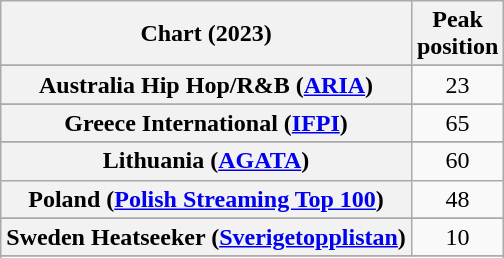<table class="wikitable sortable plainrowheaders" style="text-align:center">
<tr>
<th scope="col">Chart (2023)</th>
<th scope="col">Peak<br>position</th>
</tr>
<tr>
</tr>
<tr>
<th scope="row">Australia Hip Hop/R&B (<a href='#'>ARIA</a>)</th>
<td>23</td>
</tr>
<tr>
</tr>
<tr>
</tr>
<tr>
</tr>
<tr>
</tr>
<tr>
<th scope="row">Greece International (<a href='#'>IFPI</a>)</th>
<td>65</td>
</tr>
<tr>
</tr>
<tr>
<th scope="row">Lithuania (<a href='#'>AGATA</a>)</th>
<td>60</td>
</tr>
<tr>
<th scope="row">Poland (<a href='#'>Polish Streaming Top 100</a>)</th>
<td>48</td>
</tr>
<tr>
</tr>
<tr>
</tr>
<tr>
<th scope="row">Sweden Heatseeker (<a href='#'>Sverigetopplistan</a>)</th>
<td>10</td>
</tr>
<tr>
</tr>
<tr>
</tr>
<tr>
</tr>
</table>
